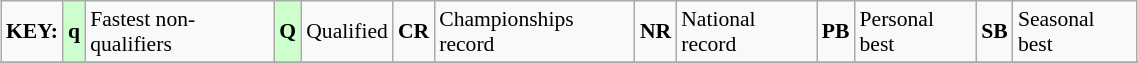<table class="wikitable" style="margin:0.5em auto; font-size:90%;position:relative;" width=60%>
<tr>
<td><strong>KEY:</strong></td>
<td bgcolor=ccffcc align=center><strong>q</strong></td>
<td>Fastest non-qualifiers</td>
<td bgcolor=ccffcc align=center><strong>Q</strong></td>
<td>Qualified</td>
<td align=center><strong>CR</strong></td>
<td>Championships record</td>
<td align=center><strong>NR</strong></td>
<td>National record</td>
<td align=center><strong>PB</strong></td>
<td>Personal best</td>
<td align=center><strong>SB</strong></td>
<td>Seasonal best</td>
</tr>
<tr>
</tr>
</table>
